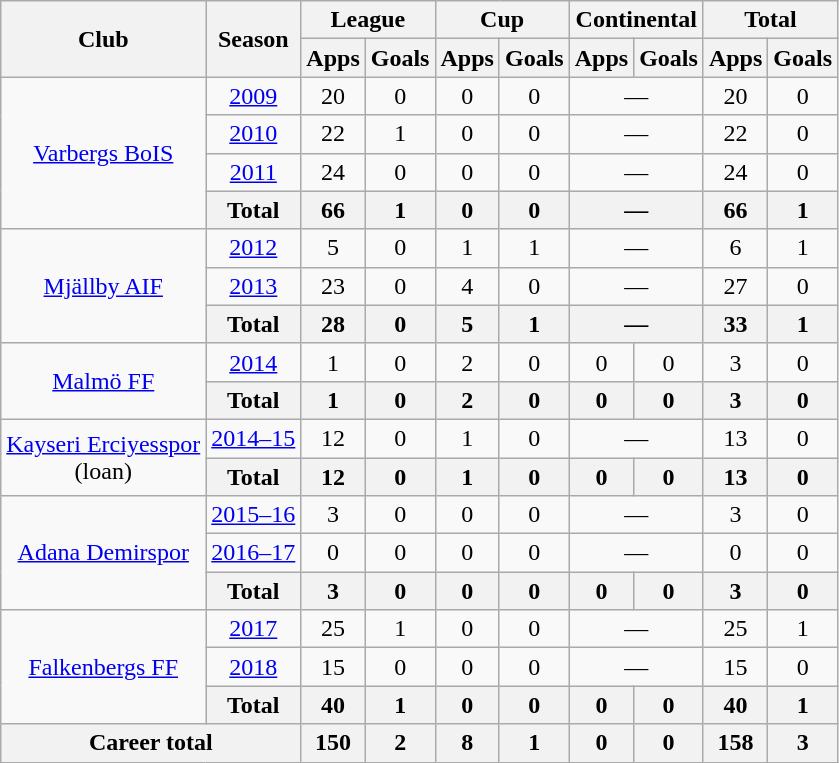<table class="wikitable" style="text-align:center;">
<tr>
<th rowspan="2">Club</th>
<th rowspan="2">Season</th>
<th colspan="2">League</th>
<th colspan="2">Cup</th>
<th colspan="2">Continental</th>
<th colspan="2">Total</th>
</tr>
<tr>
<th>Apps</th>
<th>Goals</th>
<th>Apps</th>
<th>Goals</th>
<th>Apps</th>
<th>Goals</th>
<th>Apps</th>
<th>Goals</th>
</tr>
<tr>
<td rowspan="4"><a href='#'>Varbergs BoIS</a></td>
<td><a href='#'>2009</a></td>
<td>20</td>
<td>0</td>
<td>0</td>
<td>0</td>
<td colspan="2">—</td>
<td>20</td>
<td>0</td>
</tr>
<tr>
<td><a href='#'>2010</a></td>
<td>22</td>
<td>1</td>
<td>0</td>
<td>0</td>
<td colspan="2">—</td>
<td>22</td>
<td>0</td>
</tr>
<tr>
<td><a href='#'>2011</a></td>
<td>24</td>
<td>0</td>
<td>0</td>
<td>0</td>
<td colspan="2">—</td>
<td>24</td>
<td>0</td>
</tr>
<tr>
<th>Total</th>
<th>66</th>
<th>1</th>
<th>0</th>
<th>0</th>
<th colspan="2">—</th>
<th>66</th>
<th>1</th>
</tr>
<tr>
<td rowspan="3"><a href='#'>Mjällby AIF</a></td>
<td><a href='#'>2012</a></td>
<td>5</td>
<td>0</td>
<td>1</td>
<td>1</td>
<td colspan="2">—</td>
<td>6</td>
<td>1</td>
</tr>
<tr>
<td><a href='#'>2013</a></td>
<td>23</td>
<td>0</td>
<td>4</td>
<td>0</td>
<td colspan="2">—</td>
<td>27</td>
<td>0</td>
</tr>
<tr>
<th>Total</th>
<th>28</th>
<th>0</th>
<th>5</th>
<th>1</th>
<th colspan="2">—</th>
<th>33</th>
<th>1</th>
</tr>
<tr>
<td rowspan="2"><a href='#'>Malmö FF</a></td>
<td><a href='#'>2014</a></td>
<td>1</td>
<td>0</td>
<td>2</td>
<td>0</td>
<td>0</td>
<td>0</td>
<td>3</td>
<td>0</td>
</tr>
<tr>
<th>Total</th>
<th>1</th>
<th>0</th>
<th>2</th>
<th>0</th>
<th>0</th>
<th>0</th>
<th>3</th>
<th>0</th>
</tr>
<tr>
<td rowspan="2"><a href='#'>Kayseri Erciyesspor</a><br>(loan)</td>
<td><a href='#'>2014–15</a></td>
<td>12</td>
<td>0</td>
<td>1</td>
<td>0</td>
<td colspan="2">—</td>
<td>13</td>
<td>0</td>
</tr>
<tr>
<th>Total</th>
<th>12</th>
<th>0</th>
<th>1</th>
<th>0</th>
<th>0</th>
<th>0</th>
<th>13</th>
<th>0</th>
</tr>
<tr>
<td rowspan="3"><a href='#'>Adana Demirspor</a></td>
<td><a href='#'>2015–16</a></td>
<td>3</td>
<td>0</td>
<td>0</td>
<td>0</td>
<td colspan="2">—</td>
<td>3</td>
<td>0</td>
</tr>
<tr>
<td><a href='#'>2016–17</a></td>
<td>0</td>
<td>0</td>
<td>0</td>
<td>0</td>
<td colspan="2">—</td>
<td>0</td>
<td>0</td>
</tr>
<tr>
<th>Total</th>
<th>3</th>
<th>0</th>
<th>0</th>
<th>0</th>
<th>0</th>
<th>0</th>
<th>3</th>
<th>0</th>
</tr>
<tr>
<td rowspan="3"><a href='#'>Falkenbergs FF</a></td>
<td><a href='#'>2017</a></td>
<td>25</td>
<td>1</td>
<td>0</td>
<td>0</td>
<td colspan="2">—</td>
<td>25</td>
<td>1</td>
</tr>
<tr>
<td><a href='#'>2018</a></td>
<td>15</td>
<td>0</td>
<td>0</td>
<td>0</td>
<td colspan="2">—</td>
<td>15</td>
<td>0</td>
</tr>
<tr>
<th>Total</th>
<th>40</th>
<th>1</th>
<th>0</th>
<th>0</th>
<th>0</th>
<th>0</th>
<th>40</th>
<th>1</th>
</tr>
<tr>
<th colspan="2">Career total</th>
<th>150</th>
<th>2</th>
<th>8</th>
<th>1</th>
<th>0</th>
<th>0</th>
<th>158</th>
<th>3</th>
</tr>
</table>
